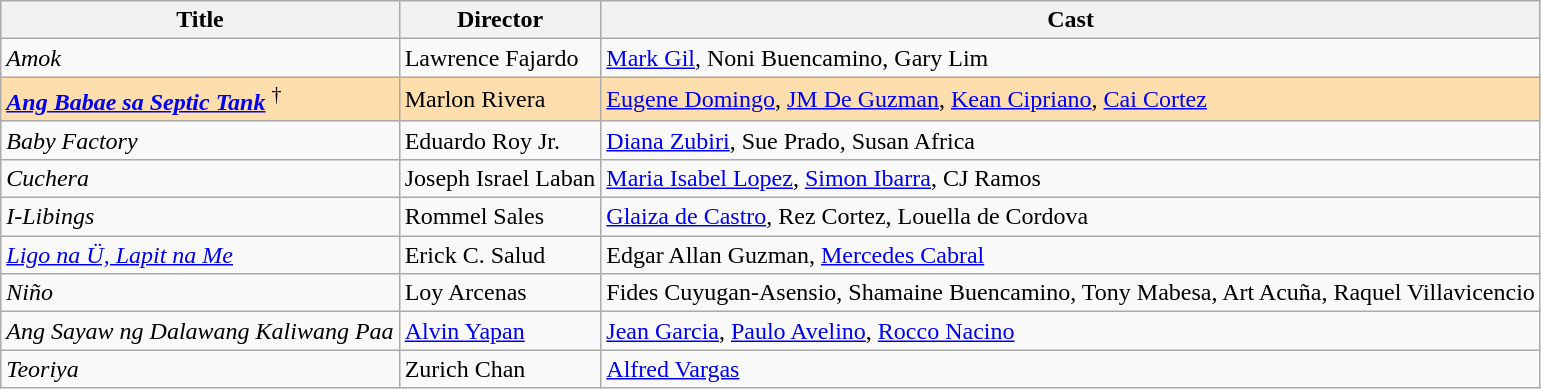<table class="wikitable">
<tr>
<th>Title</th>
<th>Director</th>
<th>Cast</th>
</tr>
<tr>
<td><em>Amok</em></td>
<td>Lawrence Fajardo</td>
<td><a href='#'>Mark Gil</a>, Noni Buencamino, Gary Lim</td>
</tr>
<tr style="background:#FFDEAD;">
<td><strong><em><a href='#'>Ang Babae sa Septic Tank</a></em></strong>  <sup>†</sup></td>
<td>Marlon Rivera</td>
<td><a href='#'>Eugene Domingo</a>, <a href='#'>JM De Guzman</a>, <a href='#'>Kean Cipriano</a>, <a href='#'>Cai Cortez</a></td>
</tr>
<tr>
<td><em>Baby Factory</em></td>
<td>Eduardo Roy Jr.</td>
<td><a href='#'>Diana Zubiri</a>, Sue Prado, Susan Africa</td>
</tr>
<tr>
<td><em>Cuchera</em></td>
<td>Joseph Israel Laban</td>
<td><a href='#'>Maria Isabel Lopez</a>, <a href='#'>Simon Ibarra</a>, CJ Ramos</td>
</tr>
<tr>
<td><em>I-Libings</em></td>
<td>Rommel Sales</td>
<td><a href='#'>Glaiza de Castro</a>, Rez Cortez, Louella de Cordova</td>
</tr>
<tr>
<td><em><a href='#'>Ligo na Ü, Lapit na Me</a></em></td>
<td>Erick C. Salud</td>
<td>Edgar Allan Guzman, <a href='#'>Mercedes Cabral</a></td>
</tr>
<tr>
<td><em>Niño</em></td>
<td>Loy Arcenas</td>
<td>Fides Cuyugan-Asensio, Shamaine Buencamino, Tony Mabesa, Art Acuña, Raquel Villavicencio</td>
</tr>
<tr>
<td><em>Ang Sayaw ng Dalawang Kaliwang Paa</em></td>
<td><a href='#'>Alvin Yapan</a></td>
<td><a href='#'>Jean Garcia</a>, <a href='#'>Paulo Avelino</a>, <a href='#'>Rocco Nacino</a></td>
</tr>
<tr>
<td><em>Teoriya</em></td>
<td>Zurich Chan</td>
<td><a href='#'>Alfred Vargas</a></td>
</tr>
</table>
